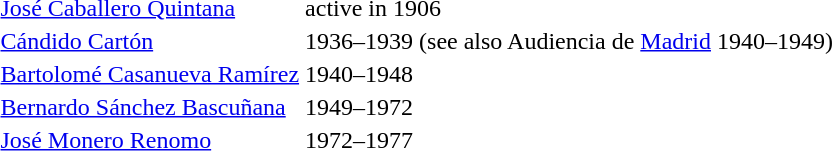<table>
<tr>
<td><a href='#'>José Caballero Quintana</a></td>
<td>active in 1906</td>
</tr>
<tr>
<td><a href='#'>Cándido Cartón</a></td>
<td>1936–1939 (see also Audiencia de <a href='#'>Madrid</a> 1940–1949)</td>
</tr>
<tr>
<td><a href='#'>Bartolomé Casanueva Ramírez</a></td>
<td>1940–1948</td>
</tr>
<tr>
<td><a href='#'>Bernardo Sánchez Bascuñana</a></td>
<td>1949–1972</td>
</tr>
<tr>
<td><a href='#'>José Monero Renomo</a></td>
<td>1972–1977</td>
</tr>
<tr>
</tr>
</table>
